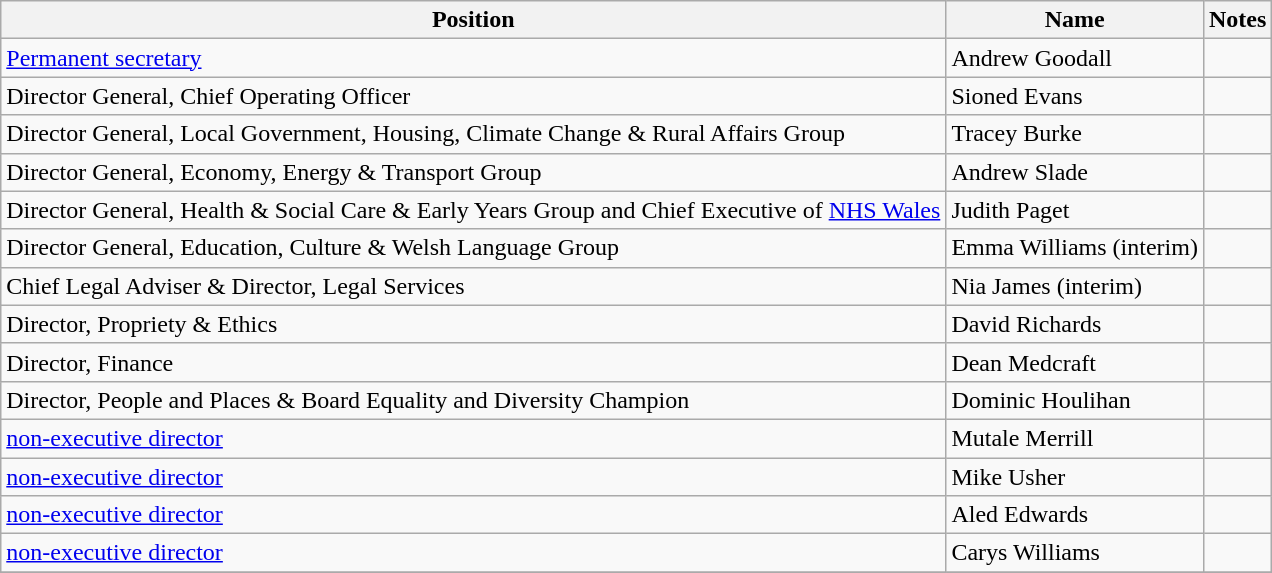<table class="wikitable">
<tr>
<th>Position</th>
<th>Name</th>
<th>Notes</th>
</tr>
<tr>
<td><a href='#'>Permanent secretary</a></td>
<td>Andrew Goodall</td>
<td></td>
</tr>
<tr>
<td>Director General, Chief Operating Officer</td>
<td>Sioned Evans</td>
<td></td>
</tr>
<tr>
<td>Director General, Local Government, Housing, Climate Change & Rural Affairs Group</td>
<td>Tracey Burke</td>
<td></td>
</tr>
<tr>
<td>Director General, Economy, Energy & Transport Group</td>
<td>Andrew Slade</td>
<td></td>
</tr>
<tr>
<td>Director General, Health & Social Care & Early Years Group and Chief Executive of <a href='#'>NHS Wales</a></td>
<td>Judith Paget</td>
<td></td>
</tr>
<tr>
<td>Director General, Education, Culture & Welsh Language Group</td>
<td>Emma Williams (interim)</td>
<td></td>
</tr>
<tr>
<td>Chief Legal Adviser & Director, Legal Services</td>
<td>Nia James (interim)</td>
<td></td>
</tr>
<tr>
<td>Director, Propriety & Ethics</td>
<td>David Richards</td>
<td></td>
</tr>
<tr>
<td>Director, Finance</td>
<td>Dean Medcraft</td>
<td></td>
</tr>
<tr>
<td>Director, People and Places & Board Equality and Diversity Champion</td>
<td>Dominic Houlihan</td>
<td></td>
</tr>
<tr>
<td><a href='#'>non-executive director</a></td>
<td>Mutale Merrill</td>
<td></td>
</tr>
<tr>
<td><a href='#'>non-executive director</a></td>
<td>Mike Usher</td>
<td></td>
</tr>
<tr>
<td><a href='#'>non-executive director</a></td>
<td>Aled Edwards</td>
<td></td>
</tr>
<tr>
<td><a href='#'>non-executive director</a></td>
<td>Carys Williams</td>
<td></td>
</tr>
<tr>
</tr>
</table>
